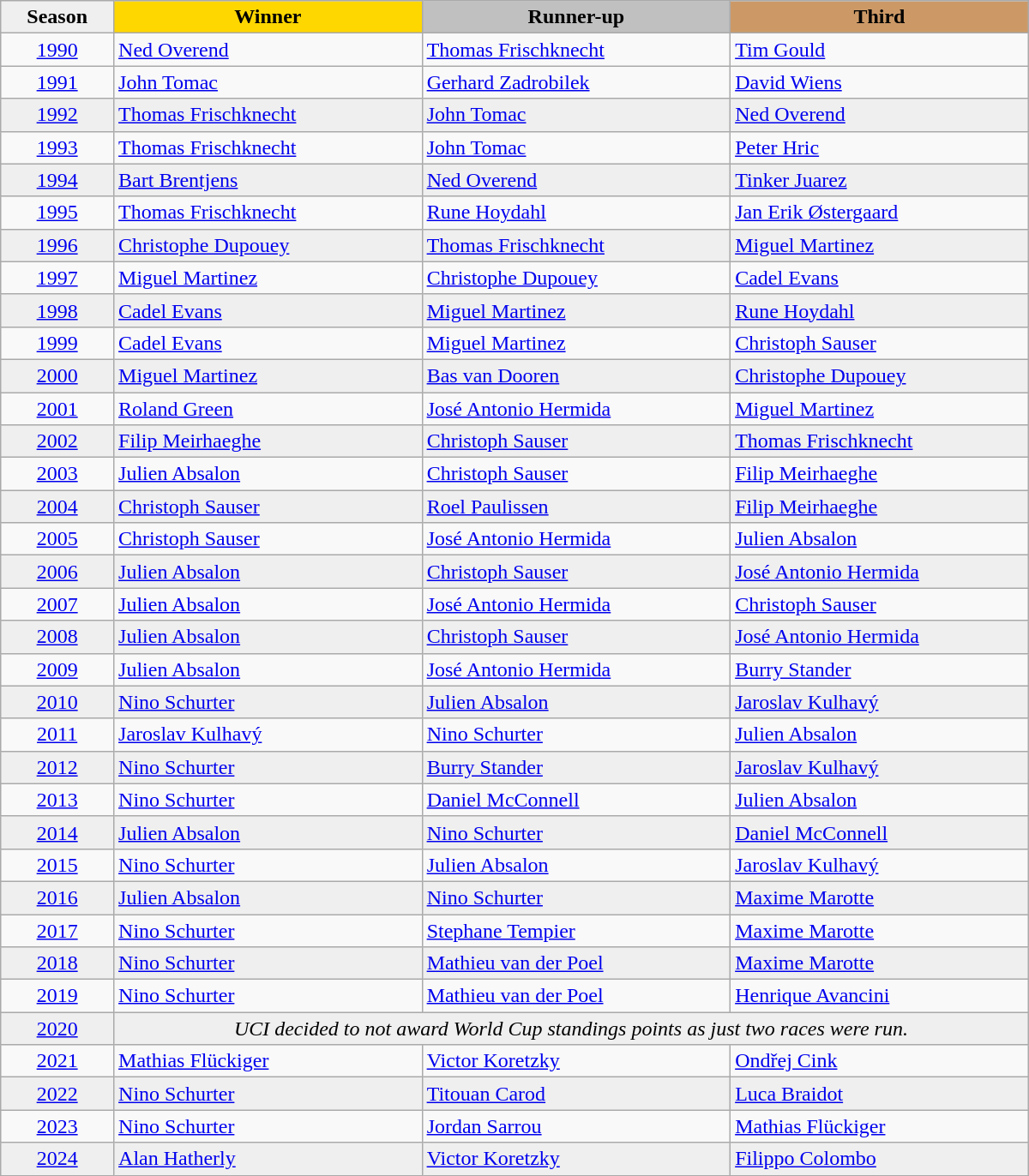<table class="wikitable sortable" style="width:800px">
<tr>
<th style="width:11%; background:#efefef;">Season</th>
<th style="width:30%; background:gold">Winner</th>
<th style="width:30%; background:silver">Runner-up</th>
<th style="width:29%; background:#CC9966">Third</th>
</tr>
<tr>
<td align="center"><a href='#'>1990</a></td>
<td> <a href='#'>Ned Overend</a></td>
<td> <a href='#'>Thomas Frischknecht</a></td>
<td> <a href='#'>Tim Gould</a></td>
</tr>
<tr>
<td align="center"><a href='#'>1991</a></td>
<td> <a href='#'>John Tomac</a></td>
<td> <a href='#'>Gerhard Zadrobilek</a></td>
<td> <a href='#'>David Wiens</a></td>
</tr>
<tr bgcolor="#EFEFEF">
<td align="center"><a href='#'>1992</a></td>
<td> <a href='#'>Thomas Frischknecht</a></td>
<td> <a href='#'>John Tomac</a></td>
<td> <a href='#'>Ned Overend</a></td>
</tr>
<tr>
<td align="center"><a href='#'>1993</a></td>
<td> <a href='#'>Thomas Frischknecht</a></td>
<td> <a href='#'>John Tomac</a></td>
<td> <a href='#'>Peter Hric</a></td>
</tr>
<tr bgcolor="#EFEFEF">
<td align="center"><a href='#'>1994</a></td>
<td> <a href='#'>Bart Brentjens</a></td>
<td> <a href='#'>Ned Overend</a></td>
<td> <a href='#'>Tinker Juarez</a></td>
</tr>
<tr>
<td align="center"><a href='#'>1995</a></td>
<td> <a href='#'>Thomas Frischknecht</a></td>
<td> <a href='#'>Rune Hoydahl</a></td>
<td> <a href='#'>Jan Erik Østergaard</a></td>
</tr>
<tr bgcolor="#EFEFEF">
<td align="center"><a href='#'>1996</a></td>
<td> <a href='#'>Christophe Dupouey</a></td>
<td> <a href='#'>Thomas Frischknecht</a></td>
<td> <a href='#'>Miguel Martinez</a></td>
</tr>
<tr>
<td align="center"><a href='#'>1997</a></td>
<td> <a href='#'>Miguel Martinez</a></td>
<td> <a href='#'>Christophe Dupouey</a></td>
<td> <a href='#'>Cadel Evans</a></td>
</tr>
<tr bgcolor="#EFEFEF">
<td align="center"><a href='#'>1998</a></td>
<td> <a href='#'>Cadel Evans</a></td>
<td> <a href='#'>Miguel Martinez</a></td>
<td> <a href='#'>Rune Hoydahl</a></td>
</tr>
<tr>
<td align="center"><a href='#'>1999</a></td>
<td> <a href='#'>Cadel Evans</a></td>
<td> <a href='#'>Miguel Martinez</a></td>
<td> <a href='#'>Christoph Sauser</a></td>
</tr>
<tr bgcolor="#EFEFEF">
<td align="center"><a href='#'>2000</a></td>
<td> <a href='#'>Miguel Martinez</a></td>
<td> <a href='#'>Bas van Dooren</a></td>
<td> <a href='#'>Christophe Dupouey</a></td>
</tr>
<tr>
<td align="center"><a href='#'>2001</a></td>
<td> <a href='#'>Roland Green</a></td>
<td> <a href='#'>José Antonio Hermida</a></td>
<td> <a href='#'>Miguel Martinez</a></td>
</tr>
<tr bgcolor="#EFEFEF">
<td align="center"><a href='#'>2002</a></td>
<td> <a href='#'>Filip Meirhaeghe</a></td>
<td> <a href='#'>Christoph Sauser</a></td>
<td> <a href='#'>Thomas Frischknecht</a></td>
</tr>
<tr>
<td align="center"><a href='#'>2003</a></td>
<td> <a href='#'>Julien Absalon</a></td>
<td> <a href='#'>Christoph Sauser</a></td>
<td> <a href='#'>Filip Meirhaeghe</a></td>
</tr>
<tr bgcolor="#EFEFEF">
<td align="center"><a href='#'>2004</a></td>
<td> <a href='#'>Christoph Sauser</a></td>
<td> <a href='#'>Roel Paulissen</a></td>
<td> <a href='#'>Filip Meirhaeghe</a></td>
</tr>
<tr>
<td align="center"><a href='#'>2005</a></td>
<td> <a href='#'>Christoph Sauser</a></td>
<td> <a href='#'>José Antonio Hermida</a></td>
<td> <a href='#'>Julien Absalon</a></td>
</tr>
<tr bgcolor="#EFEFEF">
<td align="center"><a href='#'>2006</a></td>
<td> <a href='#'>Julien Absalon</a></td>
<td> <a href='#'>Christoph Sauser</a></td>
<td> <a href='#'>José Antonio Hermida</a></td>
</tr>
<tr>
<td align="center"><a href='#'>2007</a></td>
<td> <a href='#'>Julien Absalon</a></td>
<td> <a href='#'>José Antonio Hermida</a></td>
<td> <a href='#'>Christoph Sauser</a></td>
</tr>
<tr bgcolor="#EFEFEF">
<td align="center"><a href='#'>2008</a></td>
<td> <a href='#'>Julien Absalon</a></td>
<td> <a href='#'>Christoph Sauser</a></td>
<td> <a href='#'>José Antonio Hermida</a></td>
</tr>
<tr>
<td align="center"><a href='#'>2009</a></td>
<td> <a href='#'>Julien Absalon</a></td>
<td> <a href='#'>José Antonio Hermida</a></td>
<td> <a href='#'>Burry Stander</a></td>
</tr>
<tr bgcolor="#EFEFEF">
<td align="center"><a href='#'>2010</a></td>
<td> <a href='#'>Nino Schurter</a></td>
<td> <a href='#'>Julien Absalon</a></td>
<td> <a href='#'>Jaroslav Kulhavý</a></td>
</tr>
<tr>
<td align="center"><a href='#'>2011</a></td>
<td> <a href='#'>Jaroslav Kulhavý</a></td>
<td> <a href='#'>Nino Schurter</a></td>
<td> <a href='#'>Julien Absalon</a></td>
</tr>
<tr bgcolor="#EFEFEF">
<td align="center"><a href='#'>2012</a></td>
<td> <a href='#'>Nino Schurter</a></td>
<td> <a href='#'>Burry Stander</a></td>
<td> <a href='#'>Jaroslav Kulhavý</a></td>
</tr>
<tr>
<td align="center"><a href='#'>2013</a></td>
<td> <a href='#'>Nino Schurter</a></td>
<td> <a href='#'>Daniel McConnell</a></td>
<td> <a href='#'>Julien Absalon</a></td>
</tr>
<tr bgcolor="#EFEFEF">
<td align="center"><a href='#'>2014</a></td>
<td> <a href='#'>Julien Absalon</a></td>
<td> <a href='#'>Nino Schurter</a></td>
<td> <a href='#'>Daniel McConnell</a></td>
</tr>
<tr>
<td align="center"><a href='#'>2015</a></td>
<td> <a href='#'>Nino Schurter</a></td>
<td> <a href='#'>Julien Absalon</a></td>
<td> <a href='#'>Jaroslav Kulhavý</a></td>
</tr>
<tr bgcolor="#EFEFEF">
<td align="center"><a href='#'>2016</a></td>
<td> <a href='#'>Julien Absalon</a></td>
<td> <a href='#'>Nino Schurter</a></td>
<td> <a href='#'>Maxime Marotte</a></td>
</tr>
<tr>
<td align="center"><a href='#'>2017</a></td>
<td> <a href='#'>Nino Schurter</a></td>
<td> <a href='#'>Stephane Tempier</a></td>
<td> <a href='#'>Maxime Marotte</a></td>
</tr>
<tr bgcolor="#EFEFEF">
<td align="center"><a href='#'>2018</a></td>
<td> <a href='#'>Nino Schurter</a></td>
<td> <a href='#'>Mathieu van der Poel</a></td>
<td> <a href='#'>Maxime Marotte</a></td>
</tr>
<tr>
<td align="center"><a href='#'>2019</a></td>
<td> <a href='#'>Nino Schurter</a></td>
<td> <a href='#'>Mathieu van der Poel</a></td>
<td> <a href='#'>Henrique Avancini</a></td>
</tr>
<tr bgcolor="#EFEFEF">
<td align="center"><a href='#'>2020</a></td>
<td colspan=3 align="center"><em>UCI decided to not award World Cup standings points as just two races were run.</em></td>
</tr>
<tr>
<td align="center"><a href='#'>2021</a></td>
<td> <a href='#'>Mathias Flückiger</a></td>
<td> <a href='#'>Victor Koretzky</a></td>
<td> <a href='#'>Ondřej Cink</a></td>
</tr>
<tr bgcolor="#EFEFEF">
<td align="center"><a href='#'>2022</a></td>
<td> <a href='#'>Nino Schurter</a></td>
<td> <a href='#'>Titouan Carod</a></td>
<td> <a href='#'>Luca Braidot</a></td>
</tr>
<tr>
<td align="center"><a href='#'>2023</a></td>
<td> <a href='#'>Nino Schurter</a></td>
<td> <a href='#'>Jordan Sarrou</a></td>
<td> <a href='#'>Mathias Flückiger</a></td>
</tr>
<tr bgcolor="#EFEFEF">
<td align="center"><a href='#'>2024</a></td>
<td> <a href='#'>Alan Hatherly</a></td>
<td> <a href='#'>Victor Koretzky</a></td>
<td> <a href='#'>Filippo Colombo</a></td>
</tr>
</table>
